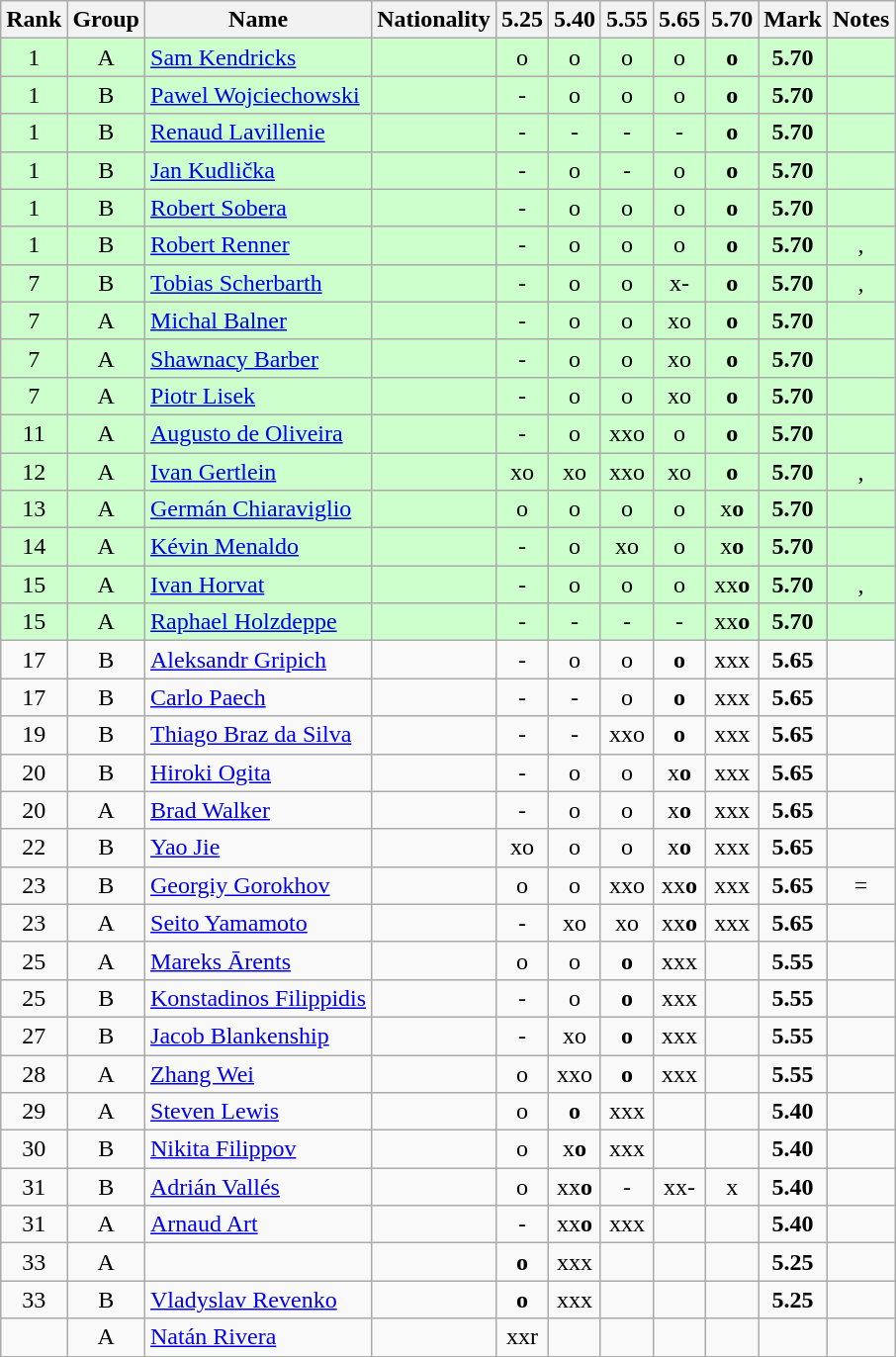<table class="wikitable sortable" style="text-align:center">
<tr>
<th>Rank</th>
<th>Group</th>
<th>Name</th>
<th>Nationality</th>
<th>5.25</th>
<th>5.40</th>
<th>5.55</th>
<th>5.65</th>
<th>5.70</th>
<th>Mark</th>
<th>Notes</th>
</tr>
<tr bgcolor=ccffcc>
<td>1</td>
<td>A</td>
<td align=left><a href='#'>Sam Kendricks</a></td>
<td align=left></td>
<td>o</td>
<td>o</td>
<td>o</td>
<td>o</td>
<td><strong>o </strong></td>
<td><strong>5.70</strong></td>
<td></td>
</tr>
<tr bgcolor=ccffcc>
<td>1</td>
<td>B</td>
<td align=left><a href='#'>Pawel Wojciechowski</a></td>
<td align=left></td>
<td>-</td>
<td>o</td>
<td>o</td>
<td>o</td>
<td><strong>o </strong></td>
<td><strong>5.70</strong></td>
<td></td>
</tr>
<tr bgcolor=ccffcc>
<td>1</td>
<td>B</td>
<td align=left><a href='#'>Renaud Lavillenie</a></td>
<td align=left></td>
<td>-</td>
<td>-</td>
<td>-</td>
<td>-</td>
<td><strong>o </strong></td>
<td><strong>5.70</strong></td>
<td></td>
</tr>
<tr bgcolor=ccffcc>
<td>1</td>
<td>B</td>
<td align=left><a href='#'>Jan Kudlička</a></td>
<td align=left></td>
<td>-</td>
<td>o</td>
<td>-</td>
<td>o</td>
<td><strong>o </strong></td>
<td><strong>5.70</strong></td>
<td></td>
</tr>
<tr bgcolor=ccffcc>
<td>1</td>
<td>B</td>
<td align=left><a href='#'>Robert Sobera</a></td>
<td align=left></td>
<td>-</td>
<td>o</td>
<td>o</td>
<td>o</td>
<td><strong>o </strong></td>
<td><strong>5.70</strong></td>
<td></td>
</tr>
<tr bgcolor=ccffcc>
<td>1</td>
<td>B</td>
<td align=left><a href='#'>Robert Renner</a></td>
<td align=left></td>
<td>-</td>
<td>o</td>
<td>o</td>
<td>o</td>
<td><strong>o </strong></td>
<td><strong>5.70</strong></td>
<td>, </td>
</tr>
<tr bgcolor=ccffcc>
<td>7</td>
<td>B</td>
<td align=left><a href='#'>Tobias Scherbarth</a></td>
<td align=left></td>
<td>-</td>
<td>o</td>
<td>o</td>
<td>x-</td>
<td><strong>o </strong></td>
<td><strong>5.70</strong></td>
<td>, </td>
</tr>
<tr bgcolor=ccffcc>
<td>7</td>
<td>A</td>
<td align=left><a href='#'>Michal Balner</a></td>
<td align=left></td>
<td>-</td>
<td>o</td>
<td>o</td>
<td>xo</td>
<td><strong>o </strong></td>
<td><strong>5.70</strong></td>
<td></td>
</tr>
<tr bgcolor=ccffcc>
<td>7</td>
<td>A</td>
<td align=left><a href='#'>Shawnacy Barber</a></td>
<td align=left></td>
<td>-</td>
<td>o</td>
<td>o</td>
<td>xo</td>
<td><strong>o</strong></td>
<td><strong>5.70</strong></td>
<td></td>
</tr>
<tr bgcolor=ccffcc>
<td>7</td>
<td>A</td>
<td align=left><a href='#'>Piotr Lisek</a></td>
<td align=left></td>
<td>-</td>
<td>o</td>
<td>o</td>
<td>xo</td>
<td><strong>o </strong></td>
<td><strong>5.70</strong></td>
<td></td>
</tr>
<tr bgcolor=ccffcc>
<td>11</td>
<td>A</td>
<td align=left><a href='#'>Augusto de Oliveira</a></td>
<td align=left></td>
<td>-</td>
<td>o</td>
<td>xxo</td>
<td>o</td>
<td><strong>o </strong></td>
<td><strong>5.70</strong></td>
<td></td>
</tr>
<tr bgcolor=ccffcc>
<td>12</td>
<td>A</td>
<td align=left><a href='#'>Ivan Gertlein</a></td>
<td align=left></td>
<td>xo</td>
<td>xo</td>
<td>xxo</td>
<td>xo</td>
<td><strong>o </strong></td>
<td><strong>5.70</strong></td>
<td>, </td>
</tr>
<tr bgcolor=ccffcc>
<td>13</td>
<td>A</td>
<td align=left><a href='#'>Germán Chiaraviglio</a></td>
<td align=left></td>
<td>o</td>
<td>o</td>
<td>o</td>
<td>o</td>
<td>x<strong>o</strong></td>
<td><strong>5.70</strong></td>
<td></td>
</tr>
<tr bgcolor=ccffcc>
<td>14</td>
<td>A</td>
<td align=left><a href='#'>Kévin Menaldo</a></td>
<td align=left></td>
<td>-</td>
<td>o</td>
<td>xo</td>
<td>o</td>
<td>x<strong>o</strong></td>
<td><strong>5.70</strong></td>
<td></td>
</tr>
<tr bgcolor=ccffcc>
<td>15</td>
<td>A</td>
<td align=left><a href='#'>Ivan Horvat</a></td>
<td align=left></td>
<td>-</td>
<td>o</td>
<td>o</td>
<td>o</td>
<td>xx<strong>o</strong></td>
<td><strong>5.70</strong></td>
<td>, </td>
</tr>
<tr bgcolor=ccffcc>
<td>15</td>
<td>A</td>
<td align=left><a href='#'>Raphael Holzdeppe</a></td>
<td align=left></td>
<td>-</td>
<td>-</td>
<td>-</td>
<td>-</td>
<td>xx<strong>o</strong></td>
<td><strong>5.70</strong></td>
<td></td>
</tr>
<tr>
<td>17</td>
<td>B</td>
<td align=left><a href='#'>Aleksandr Gripich</a></td>
<td align=left></td>
<td>-</td>
<td>o</td>
<td>o</td>
<td><strong>o </strong></td>
<td>xxx</td>
<td><strong>5.65</strong></td>
<td></td>
</tr>
<tr>
<td>17</td>
<td>B</td>
<td align=left><a href='#'>Carlo Paech</a></td>
<td align=left></td>
<td>-</td>
<td>-</td>
<td>o</td>
<td><strong>o </strong></td>
<td>xxx</td>
<td><strong>5.65</strong></td>
<td></td>
</tr>
<tr>
<td>19</td>
<td>B</td>
<td align=left><a href='#'>Thiago Braz da Silva</a></td>
<td align=left></td>
<td>-</td>
<td>-</td>
<td>xxo</td>
<td><strong>o </strong></td>
<td>xxx</td>
<td><strong>5.65</strong></td>
<td></td>
</tr>
<tr>
<td>20</td>
<td>B</td>
<td align=left><a href='#'>Hiroki Ogita</a></td>
<td align=left></td>
<td>-</td>
<td>o</td>
<td>o</td>
<td>x<strong>o</strong></td>
<td>xxx</td>
<td><strong>5.65</strong></td>
<td></td>
</tr>
<tr>
<td>20</td>
<td>A</td>
<td align=left><a href='#'>Brad Walker</a></td>
<td align=left></td>
<td>-</td>
<td>o</td>
<td>o</td>
<td>x<strong>o</strong></td>
<td>xxx</td>
<td><strong>5.65</strong></td>
<td></td>
</tr>
<tr>
<td>22</td>
<td>B</td>
<td align=left><a href='#'>Yao Jie</a></td>
<td align=left></td>
<td>xo</td>
<td>o</td>
<td>o</td>
<td>x<strong>o</strong></td>
<td>xxx</td>
<td><strong>5.65</strong></td>
<td></td>
</tr>
<tr>
<td>23</td>
<td>B</td>
<td align=left><a href='#'>Georgiy Gorokhov</a></td>
<td align=left></td>
<td>o</td>
<td>o</td>
<td>xxo</td>
<td>xx<strong>o</strong></td>
<td>xxx</td>
<td><strong>5.65</strong></td>
<td>=</td>
</tr>
<tr>
<td>23</td>
<td>A</td>
<td align=left><a href='#'>Seito Yamamoto</a></td>
<td align=left></td>
<td>-</td>
<td>xo</td>
<td>xo</td>
<td>xx<strong>o</strong></td>
<td>xxx</td>
<td><strong>5.65</strong></td>
<td></td>
</tr>
<tr>
<td>25</td>
<td>A</td>
<td align=left><a href='#'>Mareks Ārents</a></td>
<td align=left></td>
<td>o</td>
<td>o</td>
<td><strong>o </strong></td>
<td>xxx</td>
<td></td>
<td><strong>5.55</strong></td>
<td></td>
</tr>
<tr>
<td>25</td>
<td>B</td>
<td align=left><a href='#'>Konstadinos Filippidis</a></td>
<td align=left></td>
<td>-</td>
<td>o</td>
<td><strong>o </strong></td>
<td>xxx</td>
<td></td>
<td><strong>5.55</strong></td>
<td></td>
</tr>
<tr>
<td>27</td>
<td>B</td>
<td align=left><a href='#'>Jacob Blankenship</a></td>
<td align=left></td>
<td>-</td>
<td>xo</td>
<td><strong>o </strong></td>
<td>xxx</td>
<td></td>
<td><strong>5.55</strong></td>
<td></td>
</tr>
<tr>
<td>28</td>
<td>A</td>
<td align=left><a href='#'>Zhang Wei</a></td>
<td align=left></td>
<td>o</td>
<td>xxo</td>
<td><strong>o </strong></td>
<td>xxx</td>
<td></td>
<td><strong>5.55</strong></td>
<td></td>
</tr>
<tr>
<td>29</td>
<td>A</td>
<td align=left><a href='#'>Steven Lewis</a></td>
<td align=left></td>
<td>o</td>
<td><strong>o </strong></td>
<td>xxx</td>
<td></td>
<td></td>
<td><strong>5.40</strong></td>
<td></td>
</tr>
<tr>
<td>30</td>
<td>B</td>
<td align=left><a href='#'>Nikita Filippov</a></td>
<td align=left></td>
<td>o</td>
<td>x<strong>o</strong></td>
<td>xxx</td>
<td></td>
<td></td>
<td><strong>5.40</strong></td>
<td></td>
</tr>
<tr>
<td>31</td>
<td>B</td>
<td align=left><a href='#'>Adrián Vallés</a></td>
<td align=left></td>
<td>o</td>
<td>xx<strong>o</strong></td>
<td>-</td>
<td>xx-</td>
<td>x</td>
<td><strong>5.40</strong></td>
<td></td>
</tr>
<tr>
<td>31</td>
<td>A</td>
<td align=left><a href='#'>Arnaud Art</a></td>
<td align=left></td>
<td>-</td>
<td>xx<strong>o</strong></td>
<td>xxx</td>
<td></td>
<td></td>
<td><strong>5.40</strong></td>
<td></td>
</tr>
<tr>
<td>33</td>
<td>A</td>
<td align=left></td>
<td align=left></td>
<td><strong>o </strong></td>
<td>xxx</td>
<td></td>
<td></td>
<td></td>
<td><strong>5.25</strong></td>
<td></td>
</tr>
<tr>
<td>33</td>
<td>B</td>
<td align=left><a href='#'>Vladyslav Revenko</a></td>
<td align=left></td>
<td><strong>o </strong></td>
<td>xxx</td>
<td></td>
<td></td>
<td></td>
<td><strong>5.25</strong></td>
<td></td>
</tr>
<tr>
<td></td>
<td>A</td>
<td align=left><a href='#'>Natán Rivera</a></td>
<td align=left></td>
<td>xxr</td>
<td></td>
<td></td>
<td></td>
<td></td>
<td><strong></strong></td>
<td></td>
</tr>
</table>
